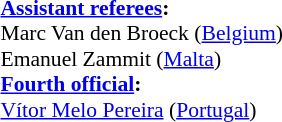<table width=100% style="font-size: 90%">
<tr>
<td><br><strong><a href='#'>Assistant referees</a>:</strong>
<br>Marc Van den Broeck (<a href='#'>Belgium</a>)
<br>Emanuel Zammit (<a href='#'>Malta</a>)
<br><strong><a href='#'>Fourth official</a>:</strong>
<br><a href='#'>Vítor Melo Pereira</a> (<a href='#'>Portugal</a>)</td>
</tr>
</table>
